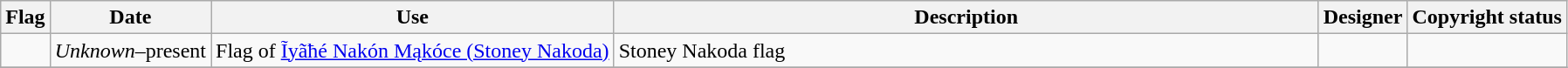<table class="wikitable">
<tr>
<th scope="col">Flag</th>
<th scope="col">Date</th>
<th scope="col">Use</th>
<th scope="col" style="width: 45%;">Description</th>
<th scope="col">Designer</th>
<th scope="col">Copyright status</th>
</tr>
<tr>
<td></td>
<td><em>Unknown</em>–present</td>
<td>Flag of <a href='#'>Ĩyãħé Nakón Mąkóce (Stoney Nakoda)</a></td>
<td>Stoney Nakoda flag</td>
<td></td>
<td></td>
</tr>
<tr>
</tr>
</table>
